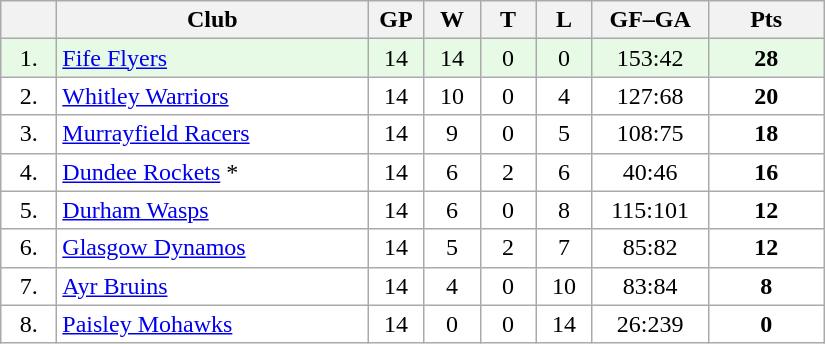<table class="wikitable">
<tr>
<th width="30"></th>
<th width="200">Club</th>
<th width="30">GP</th>
<th width="30">W</th>
<th width="30">T</th>
<th width="30">L</th>
<th width="70">GF–GA</th>
<th width="70">Pts</th>
</tr>
<tr bgcolor="#e6fae6" align="center">
<td>1.</td>
<td align="left"><a href='#'>Fife Flyers</a></td>
<td>14</td>
<td>14</td>
<td>0</td>
<td>0</td>
<td>153:42</td>
<td><strong>28</strong></td>
</tr>
<tr bgcolor="#FFFFFF" align="center">
<td>2.</td>
<td align="left"><a href='#'>Whitley Warriors</a></td>
<td>14</td>
<td>10</td>
<td>0</td>
<td>4</td>
<td>127:68</td>
<td><strong>20</strong></td>
</tr>
<tr bgcolor="#FFFFFF" align="center">
<td>3.</td>
<td align="left"><a href='#'>Murrayfield Racers</a></td>
<td>14</td>
<td>9</td>
<td>0</td>
<td>5</td>
<td>108:75</td>
<td><strong>18</strong></td>
</tr>
<tr bgcolor="#FFFFFF" align="center">
<td>4.</td>
<td align="left"><a href='#'>Dundee Rockets</a> *</td>
<td>14</td>
<td>6</td>
<td>2</td>
<td>6</td>
<td>40:46</td>
<td><strong>16</strong></td>
</tr>
<tr bgcolor="#FFFFFF" align="center">
<td>5.</td>
<td align="left"><a href='#'>Durham Wasps</a></td>
<td>14</td>
<td>6</td>
<td>0</td>
<td>8</td>
<td>115:101</td>
<td><strong>12</strong></td>
</tr>
<tr bgcolor="#FFFFFF" align="center">
<td>6.</td>
<td align="left"><a href='#'>Glasgow Dynamos</a></td>
<td>14</td>
<td>5</td>
<td>2</td>
<td>7</td>
<td>85:82</td>
<td><strong>12</strong></td>
</tr>
<tr bgcolor="#FFFFFF" align="center">
<td>7.</td>
<td align="left"><a href='#'>Ayr Bruins</a></td>
<td>14</td>
<td>4</td>
<td>0</td>
<td>10</td>
<td>83:84</td>
<td><strong>8</strong></td>
</tr>
<tr bgcolor="#FFFFFF" align="center">
<td>8.</td>
<td align="left"><a href='#'>Paisley Mohawks</a></td>
<td>14</td>
<td>0</td>
<td>0</td>
<td>14</td>
<td>26:239</td>
<td><strong>0</strong></td>
</tr>
</table>
